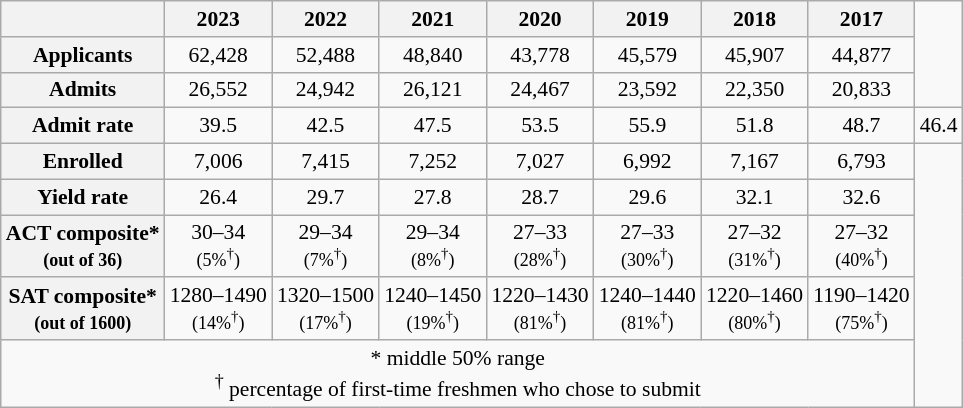<table class="wikitable" style="text-align:center; float:left; font-size:90%; margin:10px;">
<tr>
<th></th>
<th>2023</th>
<th>2022</th>
<th>2021</th>
<th>2020</th>
<th>2019</th>
<th>2018</th>
<th>2017</th>
</tr>
<tr>
<th>Applicants</th>
<td>62,428</td>
<td>52,488</td>
<td>48,840</td>
<td>43,778</td>
<td>45,579</td>
<td>45,907</td>
<td>44,877</td>
</tr>
<tr>
<th>Admits</th>
<td>26,552</td>
<td>24,942</td>
<td>26,121</td>
<td>24,467</td>
<td>23,592</td>
<td>22,350</td>
<td>20,833</td>
</tr>
<tr>
<th>Admit rate</th>
<td>39.5</td>
<td>42.5</td>
<td>47.5</td>
<td>53.5</td>
<td>55.9</td>
<td>51.8</td>
<td>48.7</td>
<td>46.4</td>
</tr>
<tr>
<th>Enrolled</th>
<td>7,006</td>
<td>7,415</td>
<td>7,252</td>
<td>7,027</td>
<td>6,992</td>
<td>7,167</td>
<td>6,793</td>
</tr>
<tr>
<th>Yield rate</th>
<td>26.4</td>
<td>29.7</td>
<td>27.8</td>
<td>28.7</td>
<td>29.6</td>
<td>32.1</td>
<td>32.6</td>
</tr>
<tr>
<th>ACT composite*<br><small>(out of 36)</small></th>
<td>30–34<br><small>(5%<sup>†</sup>)</small></td>
<td>29–34<br><small>(7%<sup>†</sup>)</small></td>
<td>29–34<br><small>(8%<sup>†</sup>)</small></td>
<td>27–33<br><small>(28%<sup>†</sup>)</small></td>
<td>27–33<br><small>(30%<sup>†</sup>)</small></td>
<td>27–32<br><small>(31%<sup>†</sup>)</small></td>
<td>27–32<br><small>(40%<sup>†</sup>)</small></td>
</tr>
<tr>
<th>SAT composite*<br><small>(out of 1600)</small></th>
<td>1280–1490<br><small>(14%<sup>†</sup>)</small></td>
<td>1320–1500<br><small>(17%<sup>†</sup>)</small></td>
<td>1240–1450<br><small>(19%<sup>†</sup>)</small></td>
<td>1220–1430<br><small>(81%<sup>†</sup>)</small></td>
<td>1240–1440<br><small>(81%<sup>†</sup>)</small></td>
<td>1220–1460<br><small>(80%<sup>†</sup>)</small></td>
<td>1190–1420<br><small>(75%<sup>†</sup>)</small></td>
</tr>
<tr>
<td colspan="8">* middle 50% range<br> <sup>†</sup> percentage of first-time freshmen who chose to submit</td>
</tr>
</table>
